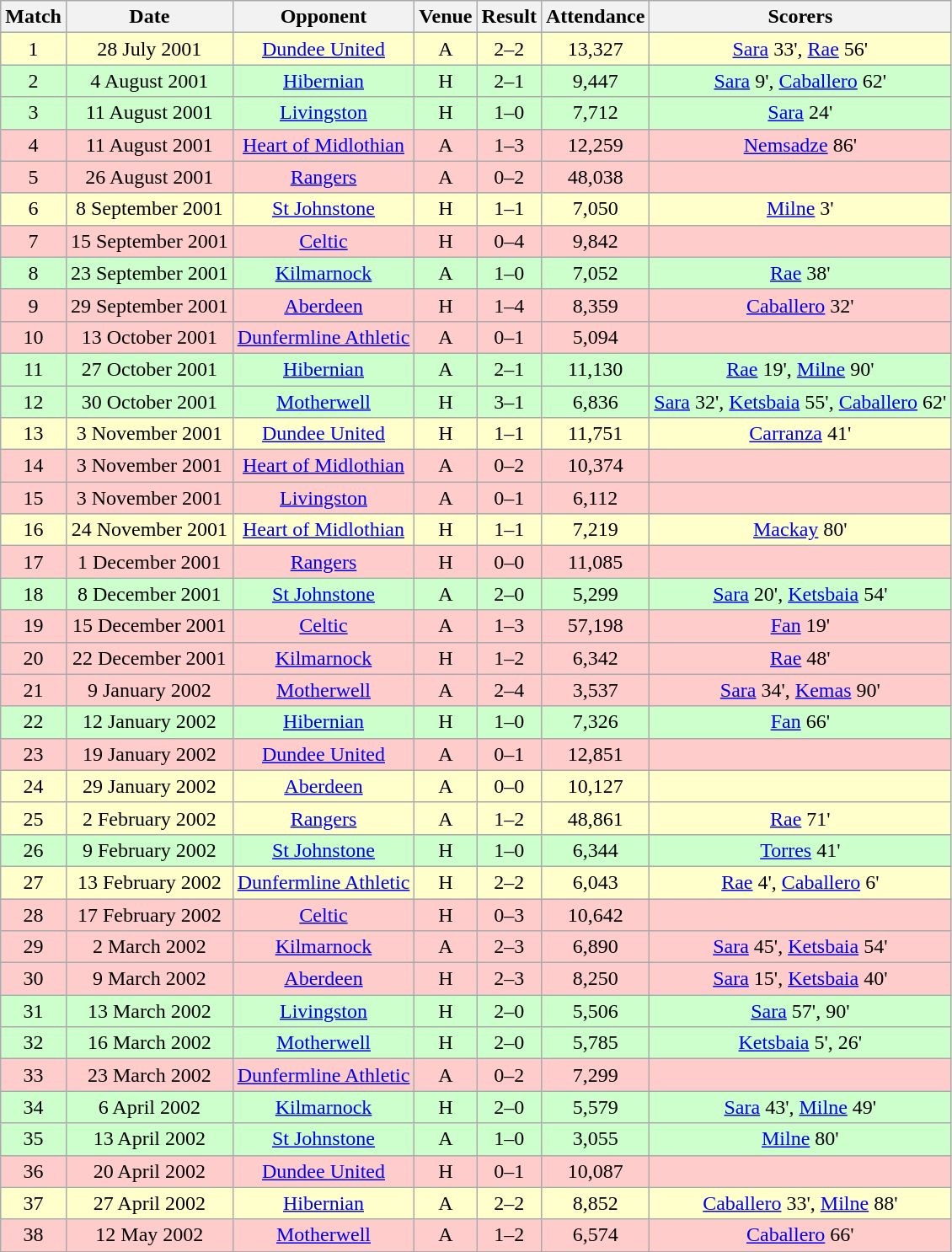<table class="wikitable" style="font-size:100%; text-align:center">
<tr>
<th>Match</th>
<th>Date</th>
<th>Opponent</th>
<th>Venue</th>
<th>Result</th>
<th>Attendance</th>
<th>Scorers</th>
</tr>
<tr style="background: #FFFFCC;">
<td>1</td>
<td>28 July 2001</td>
<td><a href='#'>Dundee United</a></td>
<td>A</td>
<td>2–2</td>
<td>13,327</td>
<td><a href='#'>Sara</a> 33', <a href='#'>Rae</a> 56'</td>
</tr>
<tr style="background: #CCFFCC;">
<td>2</td>
<td>4 August 2001</td>
<td><a href='#'>Hibernian</a></td>
<td>H</td>
<td>2–1</td>
<td>9,447</td>
<td><a href='#'>Sara</a> 9', <a href='#'>Caballero</a> 62'</td>
</tr>
<tr style="background: #CCFFCC;">
<td>3</td>
<td>11 August 2001</td>
<td><a href='#'>Livingston</a></td>
<td>H</td>
<td>1–0</td>
<td>7,712</td>
<td><a href='#'>Sara</a> 24'</td>
</tr>
<tr style="background: #FFCCCC;">
<td>4</td>
<td>11 August 2001</td>
<td><a href='#'>Heart of Midlothian</a></td>
<td>A</td>
<td>1–3</td>
<td>12,259</td>
<td><a href='#'>Nemsadze</a> 86'</td>
</tr>
<tr style="background: #FFCCCC;">
<td>5</td>
<td>26 August 2001</td>
<td><a href='#'>Rangers</a></td>
<td>A</td>
<td>0–2</td>
<td>48,038</td>
<td></td>
</tr>
<tr style="background: #FFFFCC;">
<td>6</td>
<td>8 September 2001</td>
<td><a href='#'>St Johnstone</a></td>
<td>H</td>
<td>1–1</td>
<td>7,050</td>
<td><a href='#'>Milne</a> 3'</td>
</tr>
<tr style="background: #FFCCCC;">
<td>7</td>
<td>15 September 2001</td>
<td><a href='#'>Celtic</a></td>
<td>H</td>
<td>0–4</td>
<td>9,842</td>
<td></td>
</tr>
<tr style="background: #CCFFCC;">
<td>8</td>
<td>23 September 2001</td>
<td><a href='#'>Kilmarnock</a></td>
<td>A</td>
<td>1–0</td>
<td>7,052</td>
<td><a href='#'>Rae</a> 38'</td>
</tr>
<tr style="background: #FFCCCC;">
<td>9</td>
<td>29 September 2001</td>
<td><a href='#'>Aberdeen</a></td>
<td>H</td>
<td>1–4</td>
<td>8,359</td>
<td><a href='#'>Caballero</a> 32'</td>
</tr>
<tr style="background: #FFCCCC;">
<td>10</td>
<td>13 October 2001</td>
<td><a href='#'>Dunfermline Athletic</a></td>
<td>A</td>
<td>0–1</td>
<td>5,094</td>
<td></td>
</tr>
<tr style="background: #CCFFCC;">
<td>11</td>
<td>27 October 2001</td>
<td><a href='#'>Hibernian</a></td>
<td>A</td>
<td>2–1</td>
<td>11,130</td>
<td><a href='#'>Rae</a> 19', <a href='#'>Milne</a> 90'</td>
</tr>
<tr style="background: #CCFFCC;">
<td>12</td>
<td>30 October 2001</td>
<td><a href='#'>Motherwell</a></td>
<td>H</td>
<td>3–1</td>
<td>6,836</td>
<td><a href='#'>Sara</a> 32', <a href='#'>Ketsbaia</a> 55', <a href='#'>Caballero</a> 62'</td>
</tr>
<tr style="background: #FFFFCC;">
<td>13</td>
<td>3 November 2001</td>
<td><a href='#'>Dundee United</a></td>
<td>H</td>
<td>1–1</td>
<td>11,751</td>
<td><a href='#'>Carranza</a> 41'</td>
</tr>
<tr style="background: #FFCCCC;">
<td>14</td>
<td>3 November 2001</td>
<td><a href='#'>Heart of Midlothian</a></td>
<td>A</td>
<td>0–2</td>
<td>10,374</td>
<td></td>
</tr>
<tr style="background: #FFCCCC;">
<td>15</td>
<td>3 November 2001</td>
<td><a href='#'>Livingston</a></td>
<td>A</td>
<td>0–1</td>
<td>6,112</td>
<td></td>
</tr>
<tr style="background: #FFFFCC;">
<td>16</td>
<td>24 November 2001</td>
<td><a href='#'>Heart of Midlothian</a></td>
<td>H</td>
<td>1–1</td>
<td>7,219</td>
<td><a href='#'>Mackay</a> 80'</td>
</tr>
<tr style="background: #FFCCCC;">
<td>17</td>
<td>1 December 2001</td>
<td><a href='#'>Rangers</a></td>
<td>H</td>
<td>0–0</td>
<td>11,085</td>
<td></td>
</tr>
<tr style="background: #CCFFCC;">
<td>18</td>
<td>8 December 2001</td>
<td><a href='#'>St Johnstone</a></td>
<td>A</td>
<td>2–0</td>
<td>5,299</td>
<td><a href='#'>Sara</a> 20', <a href='#'>Ketsbaia</a> 54'</td>
</tr>
<tr style="background: #FFCCCC;">
<td>19</td>
<td>15 December 2001</td>
<td><a href='#'>Celtic</a></td>
<td>A</td>
<td>1–3</td>
<td>57,198</td>
<td><a href='#'>Fan</a> 19'</td>
</tr>
<tr style="background: #FFCCCC;">
<td>20</td>
<td>22 December 2001</td>
<td><a href='#'>Kilmarnock</a></td>
<td>H</td>
<td>1–2</td>
<td>6,342</td>
<td><a href='#'>Rae</a> 48'</td>
</tr>
<tr style="background: #FFCCCC;">
<td>21</td>
<td>9 January 2002</td>
<td><a href='#'>Motherwell</a></td>
<td>A</td>
<td>2–4</td>
<td>3,537</td>
<td><a href='#'>Sara</a> 34', <a href='#'>Kemas</a> 90'</td>
</tr>
<tr style="background: #CCFFCC;">
<td>22</td>
<td>12 January 2002</td>
<td><a href='#'>Hibernian</a></td>
<td>H</td>
<td>1–0</td>
<td>7,326</td>
<td><a href='#'>Fan</a> 66'</td>
</tr>
<tr style="background: #FFCCCC;">
<td>23</td>
<td>19 January 2002</td>
<td><a href='#'>Dundee United</a></td>
<td>A</td>
<td>0–1</td>
<td>12,851</td>
<td></td>
</tr>
<tr style="background: #FFFFCC;">
<td>24</td>
<td>29 January 2002</td>
<td><a href='#'>Aberdeen</a></td>
<td>A</td>
<td>0–0</td>
<td>10,127</td>
<td></td>
</tr>
<tr style="background: #FFFFCC;">
<td>25</td>
<td>2 February 2002</td>
<td><a href='#'>Rangers</a></td>
<td>A</td>
<td>1–2</td>
<td>48,861</td>
<td><a href='#'>Rae</a> 71'</td>
</tr>
<tr style="background: #CCFFCC;">
<td>26</td>
<td>9 February 2002</td>
<td><a href='#'>St Johnstone</a></td>
<td>H</td>
<td>1–0</td>
<td>6,344</td>
<td><a href='#'>Torres</a> 41'</td>
</tr>
<tr style="background: #FFFFCC;">
<td>27</td>
<td>13 February 2002</td>
<td><a href='#'>Dunfermline Athletic</a></td>
<td>H</td>
<td>2–2</td>
<td>6,043</td>
<td><a href='#'>Rae</a> 4', <a href='#'>Caballero</a> 6'</td>
</tr>
<tr style="background: #FFCCCC;">
<td>28</td>
<td>17 February 2002</td>
<td><a href='#'>Celtic</a></td>
<td>H</td>
<td>0–3</td>
<td>10,642</td>
<td></td>
</tr>
<tr style="background: #FFCCCC;">
<td>29</td>
<td>2 March 2002</td>
<td><a href='#'>Kilmarnock</a></td>
<td>A</td>
<td>2–3</td>
<td>6,890</td>
<td><a href='#'>Sara</a> 45', <a href='#'>Ketsbaia</a> 54'</td>
</tr>
<tr style="background: #FFCCCC;">
<td>30</td>
<td>9 March 2002</td>
<td><a href='#'>Aberdeen</a></td>
<td>H</td>
<td>2–3</td>
<td>8,250</td>
<td><a href='#'>Sara</a> 15', <a href='#'>Ketsbaia</a> 40'</td>
</tr>
<tr style="background: #CCFFCC;">
<td>31</td>
<td>13 March 2002</td>
<td><a href='#'>Livingston</a></td>
<td>H</td>
<td>2–0</td>
<td>5,506</td>
<td><a href='#'>Sara</a> 57', 90'</td>
</tr>
<tr style="background: #CCFFCC;">
<td>32</td>
<td>16 March 2002</td>
<td><a href='#'>Motherwell</a></td>
<td>H</td>
<td>2–0</td>
<td>5,785</td>
<td><a href='#'>Ketsbaia</a> 5', 26'</td>
</tr>
<tr style="background: #FFCCCC;">
<td>33</td>
<td>23 March 2002</td>
<td><a href='#'>Dunfermline Athletic</a></td>
<td>A</td>
<td>0–2</td>
<td>7,299</td>
<td></td>
</tr>
<tr style="background: #CCFFCC;">
<td>34</td>
<td>6 April 2002</td>
<td><a href='#'>Kilmarnock</a></td>
<td>H</td>
<td>2–0</td>
<td>5,579</td>
<td><a href='#'>Sara</a> 43', <a href='#'>Milne</a> 49'</td>
</tr>
<tr style="background: #CCFFCC;">
<td>35</td>
<td>13 April 2002</td>
<td><a href='#'>St Johnstone</a></td>
<td>A</td>
<td>1–0</td>
<td>3,055</td>
<td><a href='#'>Milne</a> 80'</td>
</tr>
<tr style="background: #FFCCCC;">
<td>36</td>
<td>20 April 2002</td>
<td><a href='#'>Dundee United</a></td>
<td>H</td>
<td>0–1</td>
<td>10,087</td>
<td></td>
</tr>
<tr style="background: #FFFFCC;">
<td>37</td>
<td>27 April 2002</td>
<td><a href='#'>Hibernian</a></td>
<td>A</td>
<td>2–2</td>
<td>8,852</td>
<td><a href='#'>Caballero</a> 33', <a href='#'>Milne</a> 88'</td>
</tr>
<tr style="background: #FFCCCC;">
<td>38</td>
<td>12 May 2002</td>
<td><a href='#'>Motherwell</a></td>
<td>A</td>
<td>1–2</td>
<td>6,574</td>
<td><a href='#'>Caballero</a> 66'</td>
</tr>
</table>
